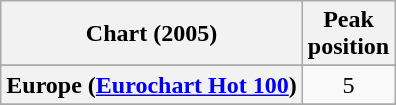<table class="wikitable sortable plainrowheaders" style="text-align:center">
<tr>
<th scope="col">Chart (2005)</th>
<th scope="col">Peak<br>position</th>
</tr>
<tr>
</tr>
<tr>
<th scope="row">Europe (<a href='#'>Eurochart Hot 100</a>)</th>
<td>5</td>
</tr>
<tr>
</tr>
<tr>
</tr>
<tr>
</tr>
</table>
